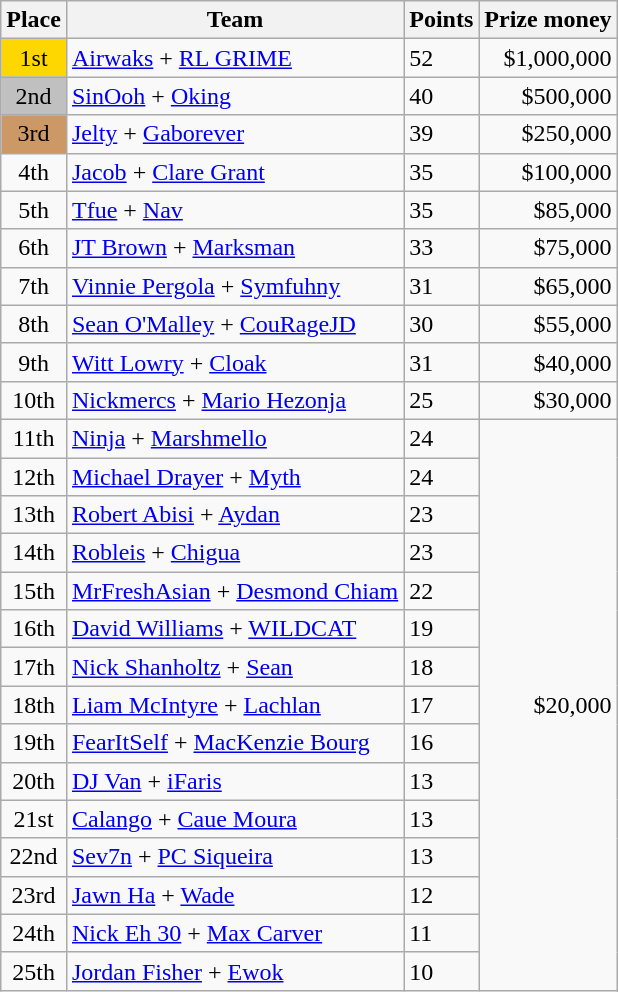<table class="wikitable" style="display: inline-table;text-align:left">
<tr>
<th>Place</th>
<th>Team</th>
<th>Points</th>
<th>Prize money</th>
</tr>
<tr>
<td style="text-align:center; background:gold;">1st</td>
<td><a href='#'>Airwaks</a> + <a href='#'>RL GRIME</a></td>
<td>52</td>
<td style="text-align:right">$1,000,000</td>
</tr>
<tr>
<td style="text-align:center; background:silver;">2nd</td>
<td><a href='#'>SinOoh</a> + <a href='#'>Oking</a></td>
<td>40</td>
<td style="text-align:right">$500,000</td>
</tr>
<tr>
<td style="text-align:center; background:#c96;">3rd</td>
<td><a href='#'>Jelty</a> + <a href='#'>Gaborever</a></td>
<td>39</td>
<td style="text-align:right">$250,000</td>
</tr>
<tr>
<td style="text-align:center">4th</td>
<td><a href='#'>Jacob</a> + <a href='#'>Clare Grant</a></td>
<td>35</td>
<td style="text-align:right">$100,000</td>
</tr>
<tr>
<td style="text-align:center">5th</td>
<td><a href='#'>Tfue</a> + <a href='#'>Nav</a></td>
<td>35</td>
<td style="text-align:right">$85,000</td>
</tr>
<tr>
<td style="text-align:center">6th</td>
<td><a href='#'>JT Brown</a> + <a href='#'>Marksman</a></td>
<td>33</td>
<td style="text-align:right">$75,000</td>
</tr>
<tr>
<td style="text-align:center">7th</td>
<td><a href='#'>Vinnie Pergola</a> + <a href='#'>Symfuhny</a></td>
<td>31</td>
<td style="text-align:right">$65,000</td>
</tr>
<tr>
<td style="text-align:center">8th</td>
<td><a href='#'>Sean O'Malley</a> + <a href='#'>CouRageJD</a></td>
<td>30</td>
<td style="text-align:right">$55,000</td>
</tr>
<tr>
<td style="text-align:center">9th</td>
<td><a href='#'>Witt Lowry</a> + <a href='#'>Cloak</a></td>
<td>31</td>
<td style="text-align:right">$40,000</td>
</tr>
<tr>
<td style="text-align:center">10th</td>
<td><a href='#'>Nickmercs</a> + <a href='#'>Mario Hezonja</a></td>
<td>25</td>
<td style="text-align:right">$30,000</td>
</tr>
<tr>
<td style="text-align:center">11th</td>
<td><a href='#'>Ninja</a> + <a href='#'>Marshmello</a></td>
<td>24</td>
<td style="text-align:right" rowspan="15">$20,000</td>
</tr>
<tr>
<td style="text-align:center">12th</td>
<td><a href='#'>Michael Drayer</a> + <a href='#'>Myth</a></td>
<td>24</td>
</tr>
<tr>
<td style="text-align:center">13th</td>
<td><a href='#'>Robert Abisi</a> + <a href='#'>Aydan</a></td>
<td>23</td>
</tr>
<tr>
<td style="text-align:center">14th</td>
<td><a href='#'>Robleis</a> + <a href='#'>Chigua</a></td>
<td>23</td>
</tr>
<tr>
<td style="text-align:center">15th</td>
<td><a href='#'>MrFreshAsian</a> + <a href='#'>Desmond Chiam</a></td>
<td>22</td>
</tr>
<tr>
<td style="text-align:center">16th</td>
<td><a href='#'>David Williams</a> + <a href='#'>WILDCAT</a></td>
<td>19</td>
</tr>
<tr>
<td style="text-align:center">17th</td>
<td><a href='#'>Nick Shanholtz</a> + <a href='#'>Sean</a></td>
<td>18</td>
</tr>
<tr>
<td style="text-align:center">18th</td>
<td><a href='#'>Liam McIntyre</a> + <a href='#'>Lachlan</a></td>
<td>17</td>
</tr>
<tr>
<td style="text-align:center">19th</td>
<td><a href='#'>FearItSelf</a> + <a href='#'>MacKenzie Bourg</a></td>
<td>16</td>
</tr>
<tr>
<td style="text-align:center">20th</td>
<td><a href='#'>DJ Van</a> + <a href='#'>iFaris</a></td>
<td>13</td>
</tr>
<tr>
<td style="text-align:center">21st</td>
<td><a href='#'>Calango</a> + <a href='#'>Caue Moura</a></td>
<td>13</td>
</tr>
<tr>
<td style="text-align:center">22nd</td>
<td><a href='#'>Sev7n</a> + <a href='#'>PC Siqueira</a></td>
<td>13</td>
</tr>
<tr>
<td style="text-align:center">23rd</td>
<td><a href='#'>Jawn Ha</a> + <a href='#'>Wade</a></td>
<td>12</td>
</tr>
<tr>
<td style="text-align:center">24th</td>
<td><a href='#'>Nick Eh 30</a> + <a href='#'>Max Carver</a></td>
<td>11</td>
</tr>
<tr>
<td style="text-align:center">25th</td>
<td><a href='#'>Jordan Fisher</a> + <a href='#'>Ewok</a></td>
<td>10</td>
</tr>
</table>
